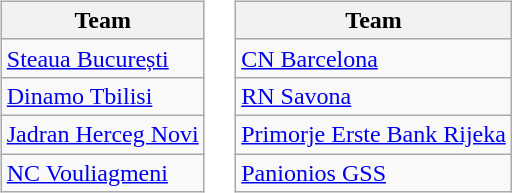<table>
<tr valign=top>
<td><br><table class="wikitable">
<tr>
<th>Team</th>
</tr>
<tr>
<td> <a href='#'>Steaua București</a></td>
</tr>
<tr>
<td> <a href='#'>Dinamo Tbilisi</a></td>
</tr>
<tr>
<td> <a href='#'>Jadran Herceg Novi</a></td>
</tr>
<tr>
<td> <a href='#'>NC Vouliagmeni</a></td>
</tr>
</table>
</td>
<td><br><table class="wikitable">
<tr>
<th>Team</th>
</tr>
<tr>
<td> <a href='#'>CN Barcelona</a></td>
</tr>
<tr>
<td> <a href='#'>RN Savona</a></td>
</tr>
<tr>
<td> <a href='#'>Primorje Erste Bank Rijeka</a></td>
</tr>
<tr>
<td> <a href='#'>Panionios GSS</a></td>
</tr>
</table>
</td>
</tr>
</table>
